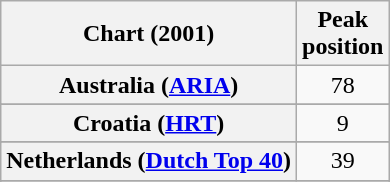<table class="wikitable sortable plainrowheaders" style="text-align:center">
<tr>
<th align="center">Chart (2001)</th>
<th align="center">Peak<br>position</th>
</tr>
<tr>
<th scope="row">Australia (<a href='#'>ARIA</a>)</th>
<td>78</td>
</tr>
<tr>
</tr>
<tr>
</tr>
<tr>
</tr>
<tr>
<th scope="row">Croatia (<a href='#'>HRT</a>)</th>
<td>9</td>
</tr>
<tr>
</tr>
<tr>
<th scope="row">Netherlands (<a href='#'>Dutch Top 40</a>)</th>
<td>39</td>
</tr>
<tr>
</tr>
<tr>
</tr>
<tr>
</tr>
</table>
